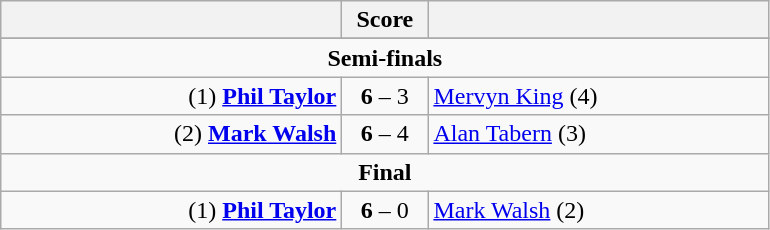<table class=wikitable style="text-align:center">
<tr>
<th width=220></th>
<th width=50>Score</th>
<th width=220></th>
</tr>
<tr align=center>
</tr>
<tr align=center>
<td colspan="3"><strong>Semi-finals</strong></td>
</tr>
<tr align=left>
<td align=right>(1) <strong><a href='#'>Phil Taylor</a></strong> </td>
<td align=center><strong>6</strong> – 3</td>
<td> <a href='#'>Mervyn King</a> (4)</td>
</tr>
<tr align=left>
<td align=right>(2) <strong><a href='#'>Mark Walsh</a></strong> </td>
<td align=center><strong>6</strong> – 4</td>
<td> <a href='#'>Alan Tabern</a> (3)</td>
</tr>
<tr align=center>
<td colspan="3"><strong>Final</strong></td>
</tr>
<tr align=left>
<td align=right>(1) <strong><a href='#'>Phil Taylor</a></strong> </td>
<td align=center><strong>6</strong> – 0</td>
<td> <a href='#'>Mark Walsh</a> (2)</td>
</tr>
</table>
